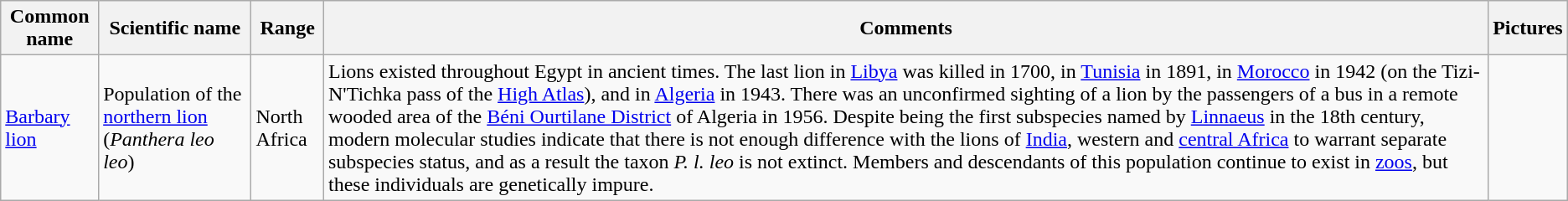<table class="wikitable">
<tr>
<th>Common name</th>
<th>Scientific name</th>
<th>Range</th>
<th>Comments</th>
<th>Pictures</th>
</tr>
<tr>
<td><a href='#'>Barbary lion</a></td>
<td>Population of the <a href='#'>northern lion</a> (<em>Panthera leo leo</em>)</td>
<td>North Africa</td>
<td>Lions existed throughout Egypt in ancient times. The last lion in <a href='#'>Libya</a> was killed in 1700, in <a href='#'>Tunisia</a> in 1891, in <a href='#'>Morocco</a> in 1942 (on the Tizi-N'Tichka pass of the <a href='#'>High Atlas</a>), and in <a href='#'>Algeria</a> in 1943. There was an unconfirmed sighting of a lion by the passengers of a bus in a remote wooded area of the <a href='#'>Béni Ourtilane District</a> of Algeria in 1956. Despite being the first subspecies named by <a href='#'>Linnaeus</a> in the 18th century, modern molecular studies indicate that there is not enough difference with the lions of <a href='#'>India</a>, western and <a href='#'>central Africa</a> to warrant separate subspecies status, and as a result the taxon <em>P. l. leo</em> is not extinct. Members and descendants of this population continue to exist in <a href='#'>zoos</a>, but these individuals are genetically impure.</td>
<td></td>
</tr>
</table>
